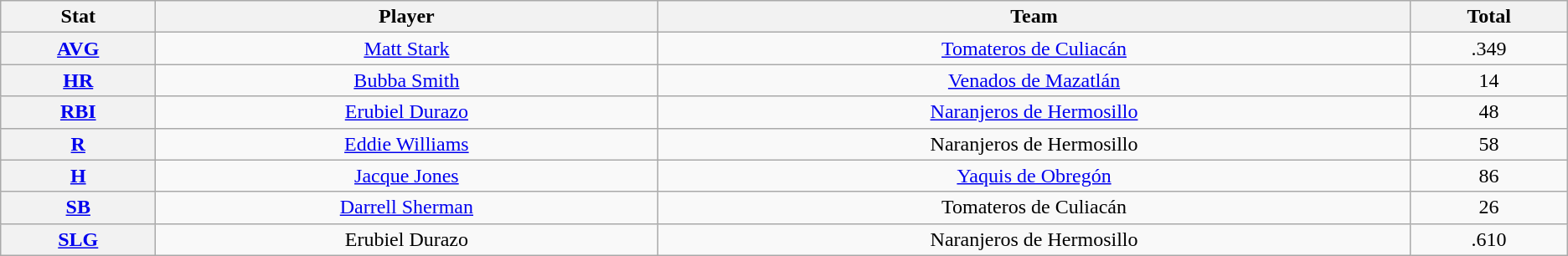<table class="wikitable" style="text-align:center;">
<tr>
<th scope="col" width="3%">Stat</th>
<th scope="col" width="10%">Player</th>
<th scope="col" width="15%">Team</th>
<th scope="col" width="3%">Total</th>
</tr>
<tr>
<th scope="row" style="text-align:center;"><a href='#'>AVG</a></th>
<td> <a href='#'>Matt Stark</a></td>
<td><a href='#'>Tomateros de Culiacán</a></td>
<td>.349</td>
</tr>
<tr>
<th scope="row" style="text-align:center;"><a href='#'>HR</a></th>
<td> <a href='#'>Bubba Smith</a></td>
<td><a href='#'>Venados de Mazatlán</a></td>
<td>14</td>
</tr>
<tr>
<th scope="row" style="text-align:center;"><a href='#'>RBI</a></th>
<td> <a href='#'>Erubiel Durazo</a></td>
<td><a href='#'>Naranjeros de Hermosillo</a></td>
<td>48</td>
</tr>
<tr>
<th scope="row" style="text-align:center;"><a href='#'>R</a></th>
<td> <a href='#'>Eddie Williams</a></td>
<td>Naranjeros de Hermosillo</td>
<td>58</td>
</tr>
<tr>
<th scope="row" style="text-align:center;"><a href='#'>H</a></th>
<td> <a href='#'>Jacque Jones</a></td>
<td><a href='#'>Yaquis de Obregón</a></td>
<td>86</td>
</tr>
<tr>
<th scope="row" style="text-align:center;"><a href='#'>SB</a></th>
<td> <a href='#'>Darrell Sherman</a></td>
<td>Tomateros de Culiacán</td>
<td>26</td>
</tr>
<tr>
<th scope="row" style="text-align:center;"><a href='#'>SLG</a></th>
<td> Erubiel Durazo</td>
<td>Naranjeros de Hermosillo</td>
<td>.610</td>
</tr>
</table>
